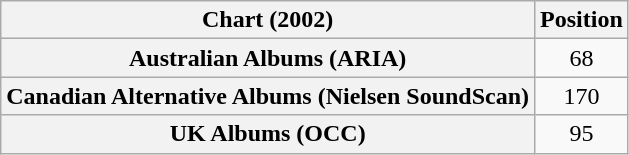<table class="wikitable sortable plainrowheaders" style="text-align:center">
<tr>
<th scope="col">Chart (2002)</th>
<th scope="col">Position</th>
</tr>
<tr>
<th scope="row">Australian Albums (ARIA)</th>
<td>68</td>
</tr>
<tr>
<th scope="row">Canadian Alternative Albums (Nielsen SoundScan)</th>
<td>170</td>
</tr>
<tr>
<th scope="row">UK Albums (OCC)</th>
<td>95</td>
</tr>
</table>
